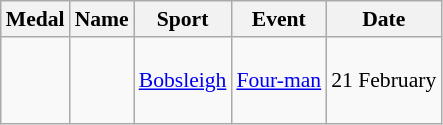<table class="wikitable sortable" style="font-size:90%">
<tr>
<th>Medal</th>
<th>Name</th>
<th>Sport</th>
<th>Event</th>
<th>Date</th>
</tr>
<tr>
<td></td>
<td> <br>  <br>  <br> </td>
<td><a href='#'>Bobsleigh</a></td>
<td><a href='#'>Four-man</a></td>
<td>21 February</td>
</tr>
</table>
